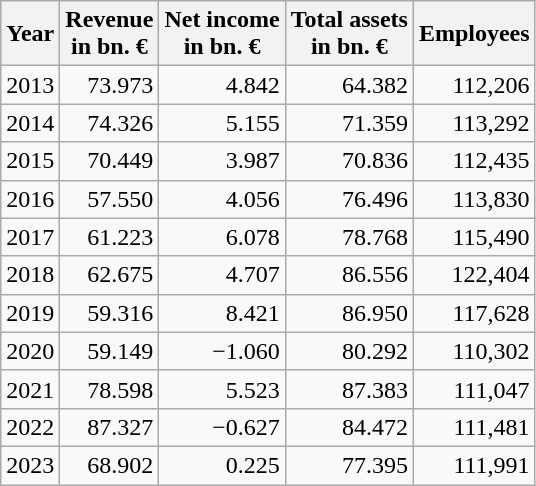<table class="wikitable float-left" style="text-align: right;">
<tr>
<th>Year</th>
<th>Revenue<br>in bn. €</th>
<th>Net income<br>in bn. €</th>
<th>Total assets<br>in bn. €</th>
<th>Employees</th>
</tr>
<tr>
<td>2013</td>
<td>73.973</td>
<td>4.842</td>
<td>64.382</td>
<td>112,206</td>
</tr>
<tr>
<td>2014</td>
<td>74.326</td>
<td>5.155</td>
<td>71.359</td>
<td>113,292</td>
</tr>
<tr>
<td>2015</td>
<td>70.449</td>
<td>3.987</td>
<td>70.836</td>
<td>112,435</td>
</tr>
<tr>
<td>2016</td>
<td>57.550</td>
<td>4.056</td>
<td>76.496</td>
<td>113,830</td>
</tr>
<tr>
<td>2017</td>
<td>61.223</td>
<td>6.078</td>
<td>78.768</td>
<td>115,490</td>
</tr>
<tr>
<td>2018</td>
<td>62.675</td>
<td>4.707</td>
<td>86.556</td>
<td>122,404</td>
</tr>
<tr>
<td>2019</td>
<td>59.316</td>
<td>8.421</td>
<td>86.950</td>
<td>117,628</td>
</tr>
<tr>
<td>2020</td>
<td>59.149</td>
<td>−1.060</td>
<td>80.292</td>
<td>110,302</td>
</tr>
<tr>
<td>2021</td>
<td>78.598</td>
<td>5.523</td>
<td>87.383</td>
<td>111,047</td>
</tr>
<tr>
<td>2022</td>
<td>87.327</td>
<td>−0.627</td>
<td>84.472</td>
<td>111,481</td>
</tr>
<tr>
<td>2023</td>
<td>68.902</td>
<td>0.225</td>
<td>77.395</td>
<td>111,991</td>
</tr>
</table>
